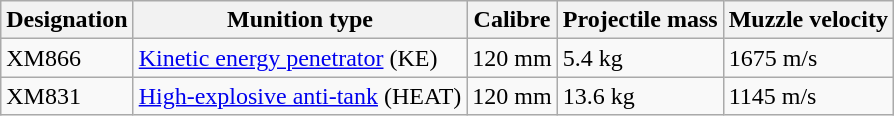<table class="wikitable">
<tr>
<th>Designation</th>
<th>Munition type</th>
<th>Calibre</th>
<th>Projectile mass</th>
<th>Muzzle velocity</th>
</tr>
<tr>
<td>XM866</td>
<td><a href='#'>Kinetic energy penetrator</a> (KE)</td>
<td>120 mm</td>
<td>5.4 kg</td>
<td>1675 m/s</td>
</tr>
<tr>
<td>XM831</td>
<td><a href='#'>High-explosive anti-tank</a> (HEAT)</td>
<td>120 mm</td>
<td>13.6 kg</td>
<td>1145 m/s</td>
</tr>
</table>
